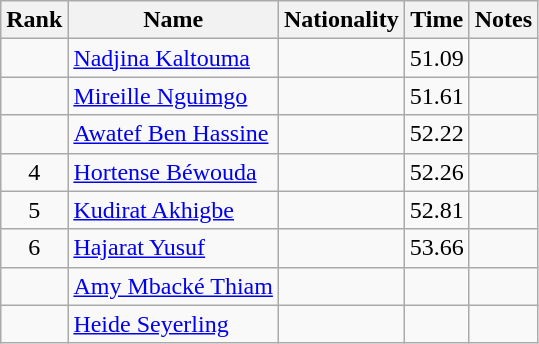<table class="wikitable sortable" style="text-align:center">
<tr>
<th>Rank</th>
<th>Name</th>
<th>Nationality</th>
<th>Time</th>
<th>Notes</th>
</tr>
<tr>
<td></td>
<td align=left><a href='#'>Nadjina Kaltouma</a></td>
<td align=left></td>
<td>51.09</td>
<td></td>
</tr>
<tr>
<td></td>
<td align=left><a href='#'>Mireille Nguimgo</a></td>
<td align=left></td>
<td>51.61</td>
<td></td>
</tr>
<tr>
<td></td>
<td align=left><a href='#'>Awatef Ben Hassine</a></td>
<td align=left></td>
<td>52.22</td>
<td></td>
</tr>
<tr>
<td>4</td>
<td align=left><a href='#'>Hortense Béwouda</a></td>
<td align=left></td>
<td>52.26</td>
<td></td>
</tr>
<tr>
<td>5</td>
<td align=left><a href='#'>Kudirat Akhigbe</a></td>
<td align=left></td>
<td>52.81</td>
<td></td>
</tr>
<tr>
<td>6</td>
<td align=left><a href='#'>Hajarat Yusuf</a></td>
<td align=left></td>
<td>53.66</td>
<td></td>
</tr>
<tr>
<td></td>
<td align=left><a href='#'>Amy Mbacké Thiam</a></td>
<td align=left></td>
<td></td>
<td></td>
</tr>
<tr>
<td></td>
<td align=left><a href='#'>Heide Seyerling</a></td>
<td align=left></td>
<td></td>
<td></td>
</tr>
</table>
